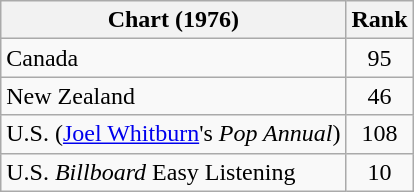<table class="wikitable sortable">
<tr>
<th align="left">Chart (1976)</th>
<th style="text-align:center;">Rank</th>
</tr>
<tr>
<td>Canada</td>
<td style="text-align:center;">95</td>
</tr>
<tr>
<td>New Zealand</td>
<td style="text-align:center;">46</td>
</tr>
<tr>
<td>U.S. (<a href='#'>Joel Whitburn</a>'s <em>Pop Annual</em>)</td>
<td style="text-align:center;">108</td>
</tr>
<tr>
<td>U.S. <em>Billboard</em> Easy Listening</td>
<td style="text-align:center;">10</td>
</tr>
</table>
